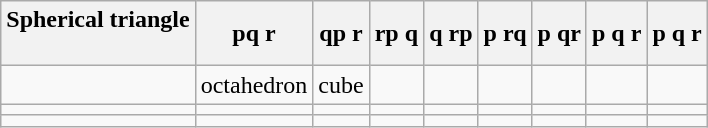<table class="wikitable">
<tr>
<th>Spherical triangle<br><br></th>
<th>pq r</th>
<th>qp r</th>
<th>rp q</th>
<th>q rp</th>
<th>p rq</th>
<th>p qr</th>
<th>p q r</th>
<th>p q r</th>
</tr>
<tr valign=top>
<td></td>
<td>octahedron</td>
<td>cube</td>
<td></td>
<td></td>
<td></td>
<td></td>
<td></td>
<td></td>
</tr>
<tr valign=top>
<td></td>
<td></td>
<td></td>
<td></td>
<td></td>
<td></td>
<td></td>
<td></td>
<td></td>
</tr>
<tr valign=top>
<td></td>
<td></td>
<td></td>
<td></td>
<td></td>
<td></td>
<td></td>
<td></td>
</tr>
</table>
